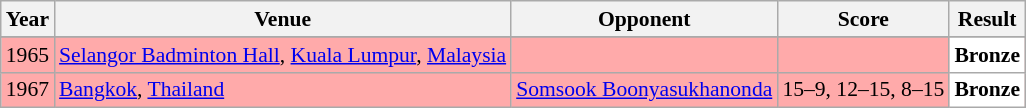<table class="sortable wikitable" style="font-size: 90%;">
<tr>
<th>Year</th>
<th>Venue</th>
<th>Opponent</th>
<th>Score</th>
<th>Result</th>
</tr>
<tr>
</tr>
<tr style="background:#FFAAAA">
<td align="center">1965</td>
<td align="left"><a href='#'>Selangor Badminton Hall</a>, <a href='#'>Kuala Lumpur</a>, <a href='#'>Malaysia</a></td>
<td align="left"></td>
<td align="left"></td>
<td style="text-align:left; background:white"> <strong>Bronze</strong></td>
</tr>
<tr style="background:#FFAAAA">
<td align="center">1967</td>
<td align="left"><a href='#'>Bangkok</a>, <a href='#'>Thailand</a></td>
<td align="left"> <a href='#'>Somsook Boonyasukhanonda</a></td>
<td align="left">15–9, 12–15, 8–15</td>
<td style="text-align:left; background:white"> <strong>Bronze</strong></td>
</tr>
</table>
